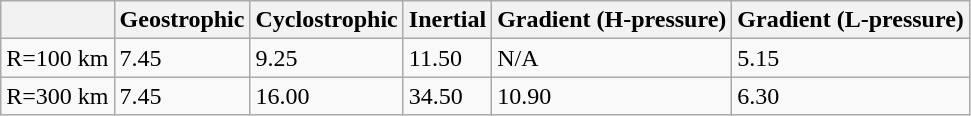<table class="wikitable" border="1">
<tr>
<th></th>
<th>Geostrophic</th>
<th>Cyclostrophic</th>
<th>Inertial</th>
<th>Gradient (H-pressure)</th>
<th>Gradient (L-pressure)</th>
</tr>
<tr>
<td>R=100 km</td>
<td>7.45</td>
<td>9.25</td>
<td>11.50</td>
<td>N/A</td>
<td>5.15</td>
</tr>
<tr>
<td>R=300 km</td>
<td>7.45</td>
<td>16.00</td>
<td>34.50</td>
<td>10.90</td>
<td>6.30</td>
</tr>
</table>
